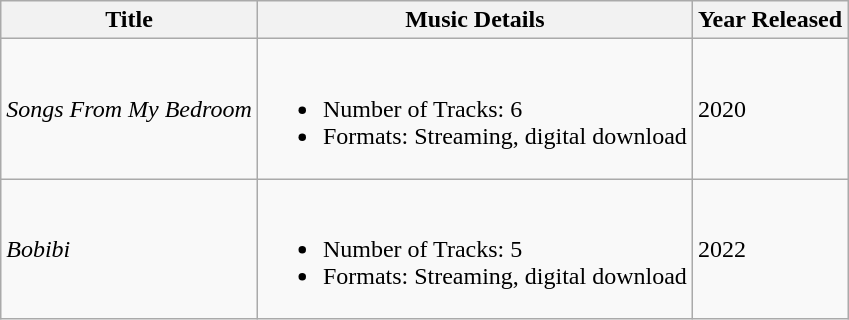<table class="wikitable">
<tr>
<th>Title</th>
<th>Music Details</th>
<th>Year Released</th>
</tr>
<tr>
<td><em>Songs From My Bedroom</em></td>
<td><br><ul><li>Number of Tracks: 6</li><li>Formats: Streaming, digital download</li></ul></td>
<td>2020</td>
</tr>
<tr>
<td><em>Bobibi</em></td>
<td><br><ul><li>Number of Tracks: 5</li><li>Formats: Streaming, digital download</li></ul></td>
<td>2022</td>
</tr>
</table>
